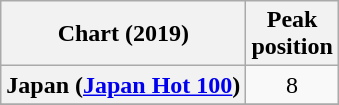<table class="wikitable sortable plainrowheaders" style="text-align:center">
<tr>
<th scope="col">Chart (2019)</th>
<th scope="col">Peak<br>position</th>
</tr>
<tr>
<th scope="row">Japan (<a href='#'>Japan Hot 100</a>)</th>
<td>8</td>
</tr>
<tr>
</tr>
</table>
